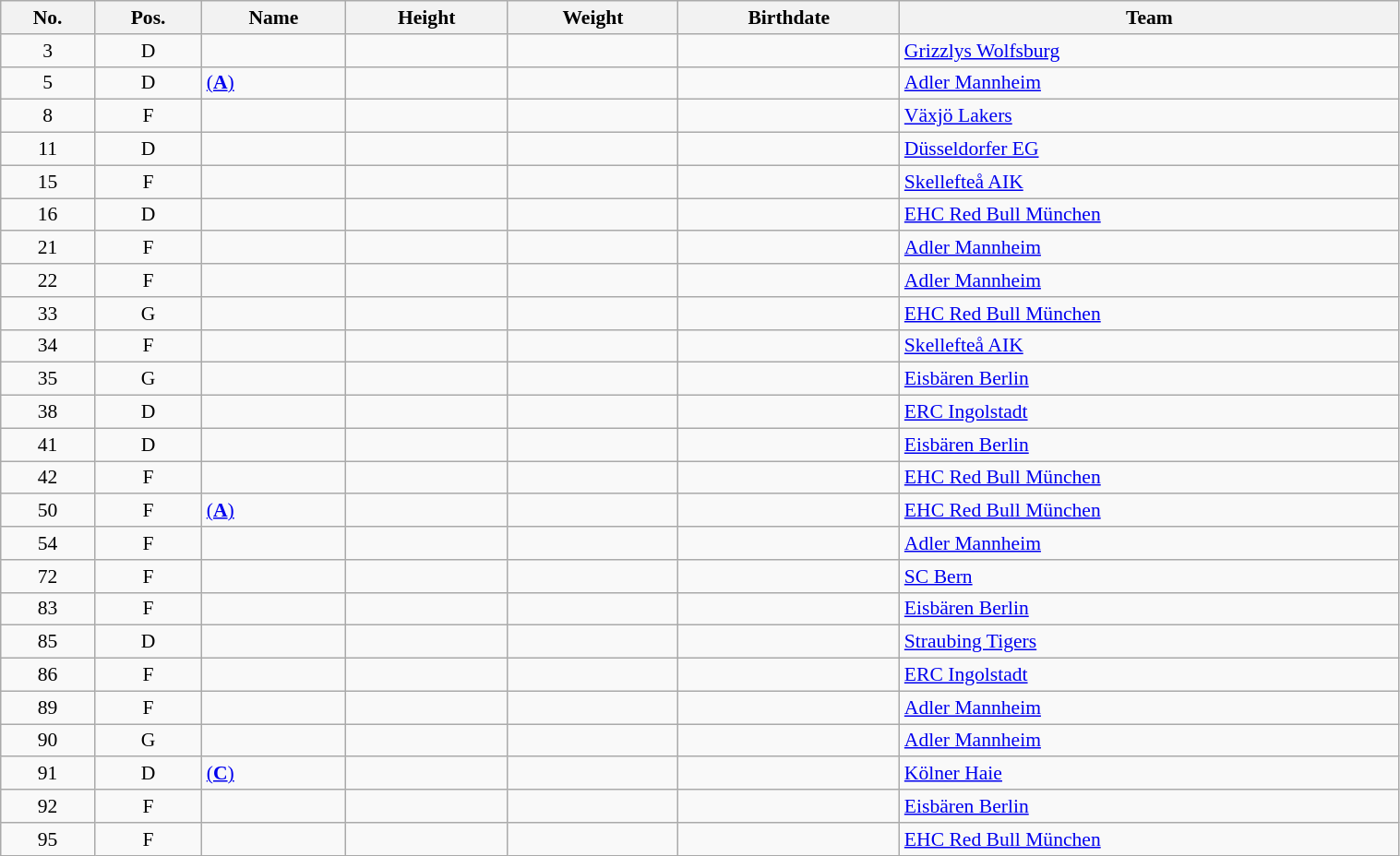<table class="wikitable sortable" width="80%" style="font-size: 90%; text-align: center;">
<tr>
<th>No.</th>
<th>Pos.</th>
<th>Name</th>
<th>Height</th>
<th>Weight</th>
<th>Birthdate</th>
<th>Team</th>
</tr>
<tr>
<td>3</td>
<td>D</td>
<td style="text-align:left;"></td>
<td></td>
<td></td>
<td style="text-align:right;"></td>
<td style="text-align:left;"> <a href='#'>Grizzlys Wolfsburg</a></td>
</tr>
<tr>
<td>5</td>
<td>D</td>
<td style="text-align:left;"> <a href='#'>(<strong>A</strong>)</a></td>
<td></td>
<td></td>
<td style="text-align:right;"></td>
<td style="text-align:left;"> <a href='#'>Adler Mannheim</a></td>
</tr>
<tr>
<td>8</td>
<td>F</td>
<td style="text-align:left;"></td>
<td></td>
<td></td>
<td style="text-align:right;"></td>
<td style="text-align:left;"> <a href='#'>Växjö Lakers</a></td>
</tr>
<tr>
<td>11</td>
<td>D</td>
<td style="text-align:left;"></td>
<td></td>
<td></td>
<td style="text-align:right;"></td>
<td style="text-align:left;"> <a href='#'>Düsseldorfer EG</a></td>
</tr>
<tr>
<td>15</td>
<td>F</td>
<td style="text-align:left;"></td>
<td></td>
<td></td>
<td style="text-align:right;"></td>
<td style="text-align:left;"> <a href='#'>Skellefteå AIK</a></td>
</tr>
<tr>
<td>16</td>
<td>D</td>
<td style="text-align:left;"></td>
<td></td>
<td></td>
<td style="text-align:right;"></td>
<td style="text-align:left;"> <a href='#'>EHC Red Bull München</a></td>
</tr>
<tr>
<td>21</td>
<td>F</td>
<td style="text-align:left;"></td>
<td></td>
<td></td>
<td style="text-align:right;"></td>
<td style="text-align:left;"> <a href='#'>Adler Mannheim</a></td>
</tr>
<tr>
<td>22</td>
<td>F</td>
<td style="text-align:left;"></td>
<td></td>
<td></td>
<td style="text-align:right;"></td>
<td style="text-align:left;"> <a href='#'>Adler Mannheim</a></td>
</tr>
<tr>
<td>33</td>
<td>G</td>
<td style="text-align:left;"></td>
<td></td>
<td></td>
<td style="text-align:right;"></td>
<td style="text-align:left;"> <a href='#'>EHC Red Bull München</a></td>
</tr>
<tr>
<td>34</td>
<td>F</td>
<td style="text-align:left;"></td>
<td></td>
<td></td>
<td style="text-align:right;"></td>
<td style="text-align:left;"> <a href='#'>Skellefteå AIK</a></td>
</tr>
<tr>
<td>35</td>
<td>G</td>
<td style="text-align:left;"></td>
<td></td>
<td></td>
<td style="text-align:right;"></td>
<td style="text-align:left;"> <a href='#'>Eisbären Berlin</a></td>
</tr>
<tr>
<td>38</td>
<td>D</td>
<td style="text-align:left;"></td>
<td></td>
<td></td>
<td style="text-align:right;"></td>
<td style="text-align:left;"> <a href='#'>ERC Ingolstadt</a></td>
</tr>
<tr>
<td>41</td>
<td>D</td>
<td style="text-align:left;"></td>
<td></td>
<td></td>
<td style="text-align:right;"></td>
<td style="text-align:left;"> <a href='#'>Eisbären Berlin</a></td>
</tr>
<tr>
<td>42</td>
<td>F</td>
<td style="text-align:left;"></td>
<td></td>
<td></td>
<td style="text-align:right;"></td>
<td style="text-align:left;"> <a href='#'>EHC Red Bull München</a></td>
</tr>
<tr>
<td>50</td>
<td>F</td>
<td style="text-align:left;"> <a href='#'>(<strong>A</strong>)</a></td>
<td></td>
<td></td>
<td style="text-align:right;"></td>
<td style="text-align:left;"> <a href='#'>EHC Red Bull München</a></td>
</tr>
<tr>
<td>54</td>
<td>F</td>
<td style="text-align:left;"></td>
<td></td>
<td></td>
<td style="text-align:right;"></td>
<td style="text-align:left;"> <a href='#'>Adler Mannheim</a></td>
</tr>
<tr>
<td>72</td>
<td>F</td>
<td style="text-align:left;"></td>
<td></td>
<td></td>
<td style="text-align:right;"></td>
<td style="text-align:left;"> <a href='#'>SC Bern</a></td>
</tr>
<tr>
<td>83</td>
<td>F</td>
<td style="text-align:left;"></td>
<td></td>
<td></td>
<td style="text-align:right;"></td>
<td style="text-align:left;"> <a href='#'>Eisbären Berlin</a></td>
</tr>
<tr>
<td>85</td>
<td>D</td>
<td style="text-align:left;"></td>
<td></td>
<td></td>
<td style="text-align:right;"></td>
<td style="text-align:left;"> <a href='#'>Straubing Tigers</a></td>
</tr>
<tr>
<td>86</td>
<td>F</td>
<td style="text-align:left;"></td>
<td></td>
<td></td>
<td style="text-align:right;"></td>
<td style="text-align:left;"> <a href='#'>ERC Ingolstadt</a></td>
</tr>
<tr>
<td>89</td>
<td>F</td>
<td style="text-align:left;"></td>
<td></td>
<td></td>
<td style="text-align:right;"></td>
<td style="text-align:left;"> <a href='#'>Adler Mannheim</a></td>
</tr>
<tr>
<td>90</td>
<td>G</td>
<td style="text-align:left;"></td>
<td></td>
<td></td>
<td style="text-align:right;"></td>
<td style="text-align:left;"> <a href='#'>Adler Mannheim</a></td>
</tr>
<tr>
<td>91</td>
<td>D</td>
<td style="text-align:left;"> <a href='#'>(<strong>C</strong>)</a></td>
<td></td>
<td></td>
<td style="text-align:right;"></td>
<td style="text-align:left;"> <a href='#'>Kölner Haie</a></td>
</tr>
<tr>
<td>92</td>
<td>F</td>
<td style="text-align:left;"></td>
<td></td>
<td></td>
<td style="text-align:right;"></td>
<td style="text-align:left;"> <a href='#'>Eisbären Berlin</a></td>
</tr>
<tr>
<td>95</td>
<td>F</td>
<td style="text-align:left;"></td>
<td></td>
<td></td>
<td style="text-align:right;"></td>
<td style="text-align:left;"> <a href='#'>EHC Red Bull München</a></td>
</tr>
</table>
